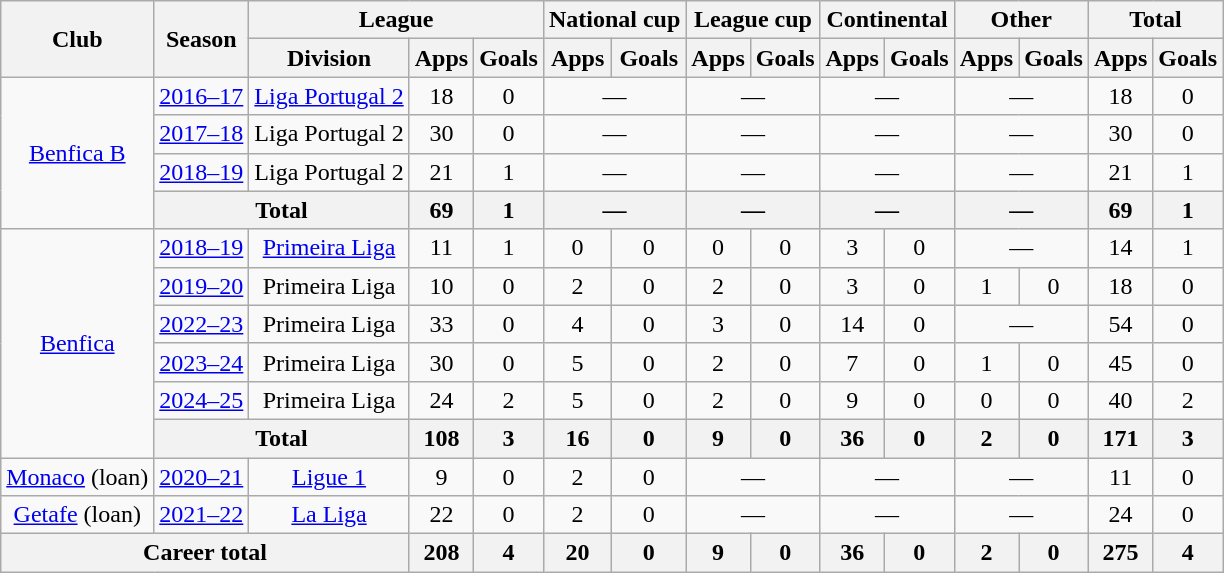<table class="wikitable" style="text-align:center">
<tr>
<th rowspan="2">Club</th>
<th rowspan="2">Season</th>
<th colspan="3">League</th>
<th colspan="2">National cup</th>
<th colspan="2">League cup</th>
<th colspan="2">Continental</th>
<th colspan="2">Other</th>
<th colspan="2">Total</th>
</tr>
<tr>
<th>Division</th>
<th>Apps</th>
<th>Goals</th>
<th>Apps</th>
<th>Goals</th>
<th>Apps</th>
<th>Goals</th>
<th>Apps</th>
<th>Goals</th>
<th>Apps</th>
<th>Goals</th>
<th>Apps</th>
<th>Goals</th>
</tr>
<tr>
<td rowspan="4"><a href='#'>Benfica B</a></td>
<td><a href='#'>2016–17</a></td>
<td><a href='#'>Liga Portugal 2</a></td>
<td>18</td>
<td>0</td>
<td colspan="2">—</td>
<td colspan="2">—</td>
<td colspan="2">—</td>
<td colspan="2">—</td>
<td>18</td>
<td>0</td>
</tr>
<tr>
<td><a href='#'>2017–18</a></td>
<td>Liga Portugal 2</td>
<td>30</td>
<td>0</td>
<td colspan="2">—</td>
<td colspan="2">—</td>
<td colspan="2">—</td>
<td colspan="2">—</td>
<td>30</td>
<td>0</td>
</tr>
<tr>
<td><a href='#'>2018–19</a></td>
<td>Liga Portugal 2</td>
<td>21</td>
<td>1</td>
<td colspan="2">—</td>
<td colspan="2">—</td>
<td colspan="2">—</td>
<td colspan="2">—</td>
<td>21</td>
<td>1</td>
</tr>
<tr>
<th colspan="2">Total</th>
<th>69</th>
<th>1</th>
<th colspan="2">—</th>
<th colspan="2">—</th>
<th colspan="2">—</th>
<th colspan="2">—</th>
<th>69</th>
<th>1</th>
</tr>
<tr>
<td rowspan="6"><a href='#'>Benfica</a></td>
<td><a href='#'>2018–19</a></td>
<td><a href='#'>Primeira Liga</a></td>
<td>11</td>
<td>1</td>
<td>0</td>
<td>0</td>
<td>0</td>
<td>0</td>
<td>3</td>
<td>0</td>
<td colspan="2">—</td>
<td>14</td>
<td>1</td>
</tr>
<tr>
<td><a href='#'>2019–20</a></td>
<td>Primeira Liga</td>
<td>10</td>
<td>0</td>
<td>2</td>
<td>0</td>
<td>2</td>
<td>0</td>
<td>3</td>
<td>0</td>
<td>1</td>
<td>0</td>
<td>18</td>
<td>0</td>
</tr>
<tr>
<td><a href='#'>2022–23</a></td>
<td>Primeira Liga</td>
<td>33</td>
<td>0</td>
<td>4</td>
<td>0</td>
<td>3</td>
<td>0</td>
<td>14</td>
<td>0</td>
<td colspan="2">—</td>
<td>54</td>
<td>0</td>
</tr>
<tr>
<td><a href='#'>2023–24</a></td>
<td>Primeira Liga</td>
<td>30</td>
<td>0</td>
<td>5</td>
<td>0</td>
<td>2</td>
<td>0</td>
<td>7</td>
<td>0</td>
<td>1</td>
<td>0</td>
<td>45</td>
<td>0</td>
</tr>
<tr>
<td><a href='#'>2024–25</a></td>
<td>Primeira Liga</td>
<td>24</td>
<td>2</td>
<td>5</td>
<td>0</td>
<td>2</td>
<td>0</td>
<td>9</td>
<td>0</td>
<td>0</td>
<td>0</td>
<td>40</td>
<td>2</td>
</tr>
<tr>
<th colspan="2">Total</th>
<th>108</th>
<th>3</th>
<th>16</th>
<th>0</th>
<th>9</th>
<th>0</th>
<th>36</th>
<th>0</th>
<th>2</th>
<th>0</th>
<th>171</th>
<th>3</th>
</tr>
<tr>
<td><a href='#'>Monaco</a> (loan)</td>
<td><a href='#'>2020–21</a></td>
<td><a href='#'>Ligue 1</a></td>
<td>9</td>
<td>0</td>
<td>2</td>
<td>0</td>
<td colspan="2">—</td>
<td colspan="2">—</td>
<td colspan="2">—</td>
<td>11</td>
<td>0</td>
</tr>
<tr>
<td><a href='#'>Getafe</a> (loan)</td>
<td><a href='#'>2021–22</a></td>
<td><a href='#'>La Liga</a></td>
<td>22</td>
<td>0</td>
<td>2</td>
<td>0</td>
<td colspan="2">—</td>
<td colspan="2">—</td>
<td colspan="2">—</td>
<td>24</td>
<td>0</td>
</tr>
<tr>
<th colspan="3">Career total</th>
<th>208</th>
<th>4</th>
<th>20</th>
<th>0</th>
<th>9</th>
<th>0</th>
<th>36</th>
<th>0</th>
<th>2</th>
<th>0</th>
<th>275</th>
<th>4</th>
</tr>
</table>
